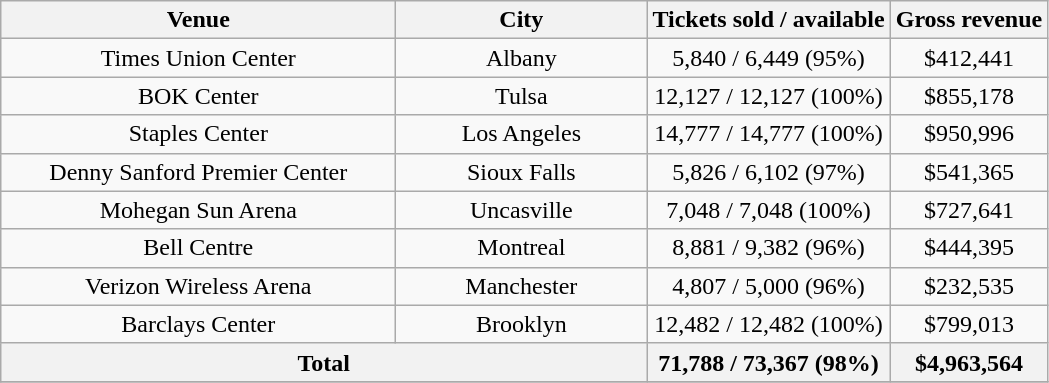<table class="wikitable" style="text-align:center;">
<tr>
<th scope="col" style="width:16em;">Venue</th>
<th scope="col" style="width:10em;">City</th>
<th>Tickets sold / available</th>
<th>Gross revenue</th>
</tr>
<tr>
<td>Times Union Center</td>
<td>Albany</td>
<td>5,840 / 6,449 (95%)</td>
<td>$412,441</td>
</tr>
<tr>
<td>BOK Center</td>
<td>Tulsa</td>
<td>12,127 / 12,127 (100%)</td>
<td>$855,178</td>
</tr>
<tr>
<td>Staples Center</td>
<td>Los Angeles</td>
<td>14,777 / 14,777 (100%)</td>
<td>$950,996</td>
</tr>
<tr>
<td>Denny Sanford Premier Center</td>
<td>Sioux Falls</td>
<td>5,826 / 6,102 (97%)</td>
<td>$541,365</td>
</tr>
<tr>
<td>Mohegan Sun Arena</td>
<td>Uncasville</td>
<td>7,048 / 7,048 (100%)</td>
<td>$727,641</td>
</tr>
<tr>
<td>Bell Centre</td>
<td>Montreal</td>
<td>8,881 / 9,382 (96%)</td>
<td>$444,395</td>
</tr>
<tr>
<td>Verizon Wireless Arena</td>
<td>Manchester</td>
<td>4,807 / 5,000 (96%)</td>
<td>$232,535</td>
</tr>
<tr>
<td>Barclays Center</td>
<td>Brooklyn</td>
<td>12,482 / 12,482 (100%)</td>
<td>$799,013</td>
</tr>
<tr>
<th colspan="2">Total</th>
<th>71,788 / 73,367 (98%)</th>
<th>$4,963,564</th>
</tr>
<tr>
</tr>
</table>
